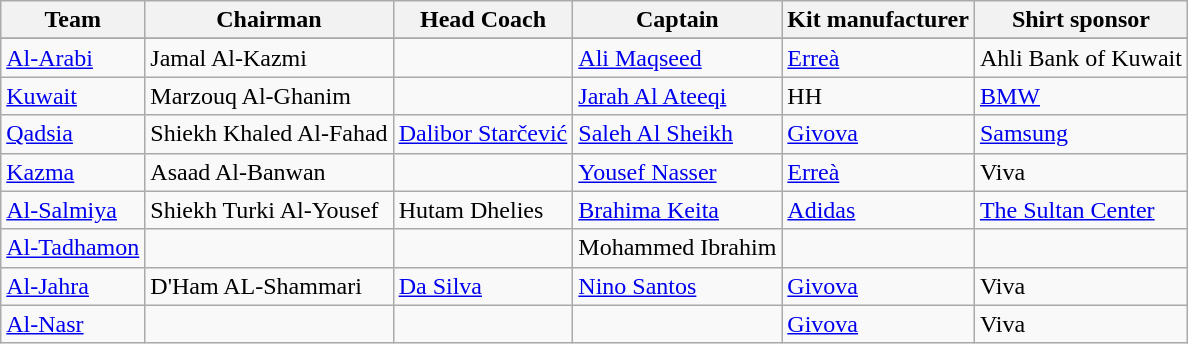<table class="wikitable sortable" style="text-align: left;">
<tr>
<th>Team</th>
<th>Chairman</th>
<th>Head Coach</th>
<th>Captain</th>
<th>Kit manufacturer</th>
<th>Shirt sponsor</th>
</tr>
<tr>
</tr>
<tr>
<td><a href='#'>Al-Arabi</a></td>
<td>Jamal Al-Kazmi</td>
<td></td>
<td><a href='#'>Ali Maqseed</a></td>
<td><a href='#'>Erreà</a></td>
<td>Ahli Bank of Kuwait</td>
</tr>
<tr>
<td><a href='#'>Kuwait</a></td>
<td>Marzouq Al-Ghanim</td>
<td></td>
<td><a href='#'>Jarah Al Ateeqi</a></td>
<td>HH</td>
<td><a href='#'>BMW</a></td>
</tr>
<tr>
<td><a href='#'>Qadsia</a></td>
<td>Shiekh Khaled Al-Fahad</td>
<td><a href='#'>Dalibor Starčević</a></td>
<td><a href='#'>Saleh Al Sheikh</a></td>
<td><a href='#'>Givova</a></td>
<td><a href='#'>Samsung</a></td>
</tr>
<tr>
<td><a href='#'>Kazma</a></td>
<td>Asaad Al-Banwan</td>
<td></td>
<td><a href='#'>Yousef Nasser</a></td>
<td><a href='#'>Erreà</a></td>
<td>Viva</td>
</tr>
<tr>
<td><a href='#'>Al-Salmiya</a></td>
<td>Shiekh Turki Al-Yousef</td>
<td>Hutam Dhelies</td>
<td><a href='#'>Brahima Keita</a></td>
<td><a href='#'>Adidas</a></td>
<td><a href='#'>The Sultan Center</a></td>
</tr>
<tr>
<td><a href='#'>Al-Tadhamon</a></td>
<td></td>
<td></td>
<td>Mohammed Ibrahim</td>
<td></td>
<td></td>
</tr>
<tr>
<td><a href='#'>Al-Jahra</a></td>
<td>D'Ham AL-Shammari</td>
<td><a href='#'>Da Silva</a></td>
<td><a href='#'>Nino Santos</a></td>
<td><a href='#'>Givova</a></td>
<td>Viva</td>
</tr>
<tr>
<td><a href='#'>Al-Nasr</a></td>
<td></td>
<td></td>
<td></td>
<td><a href='#'>Givova</a></td>
<td>Viva</td>
</tr>
</table>
